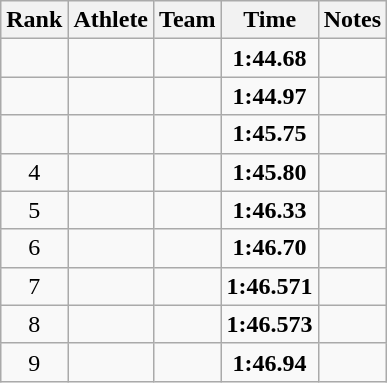<table class="wikitable sortable" style="text-align:center">
<tr>
<th>Rank</th>
<th>Athlete</th>
<th>Team</th>
<th>Time</th>
<th>Notes</th>
</tr>
<tr>
<td></td>
<td align=left></td>
<td></td>
<td><strong>1:44.68</strong></td>
<td> </td>
</tr>
<tr>
<td></td>
<td align=left></td>
<td></td>
<td><strong>1:44.97</strong></td>
<td></td>
</tr>
<tr>
<td></td>
<td align=left></td>
<td></td>
<td><strong>1:45.75</strong></td>
<td></td>
</tr>
<tr>
<td>4</td>
<td align=left></td>
<td></td>
<td><strong>1:45.80</strong></td>
<td></td>
</tr>
<tr>
<td>5</td>
<td align=left></td>
<td></td>
<td><strong>1:46.33</strong></td>
<td></td>
</tr>
<tr>
<td>6</td>
<td align=left></td>
<td></td>
<td><strong>1:46.70</strong></td>
<td></td>
</tr>
<tr>
<td>7</td>
<td align=left></td>
<td></td>
<td><strong>1:46.571</strong></td>
<td></td>
</tr>
<tr>
<td>8</td>
<td align=left></td>
<td></td>
<td><strong>1:46.573</strong></td>
<td></td>
</tr>
<tr>
<td>9</td>
<td align=left></td>
<td></td>
<td><strong>1:46.94</strong></td>
<td></td>
</tr>
</table>
